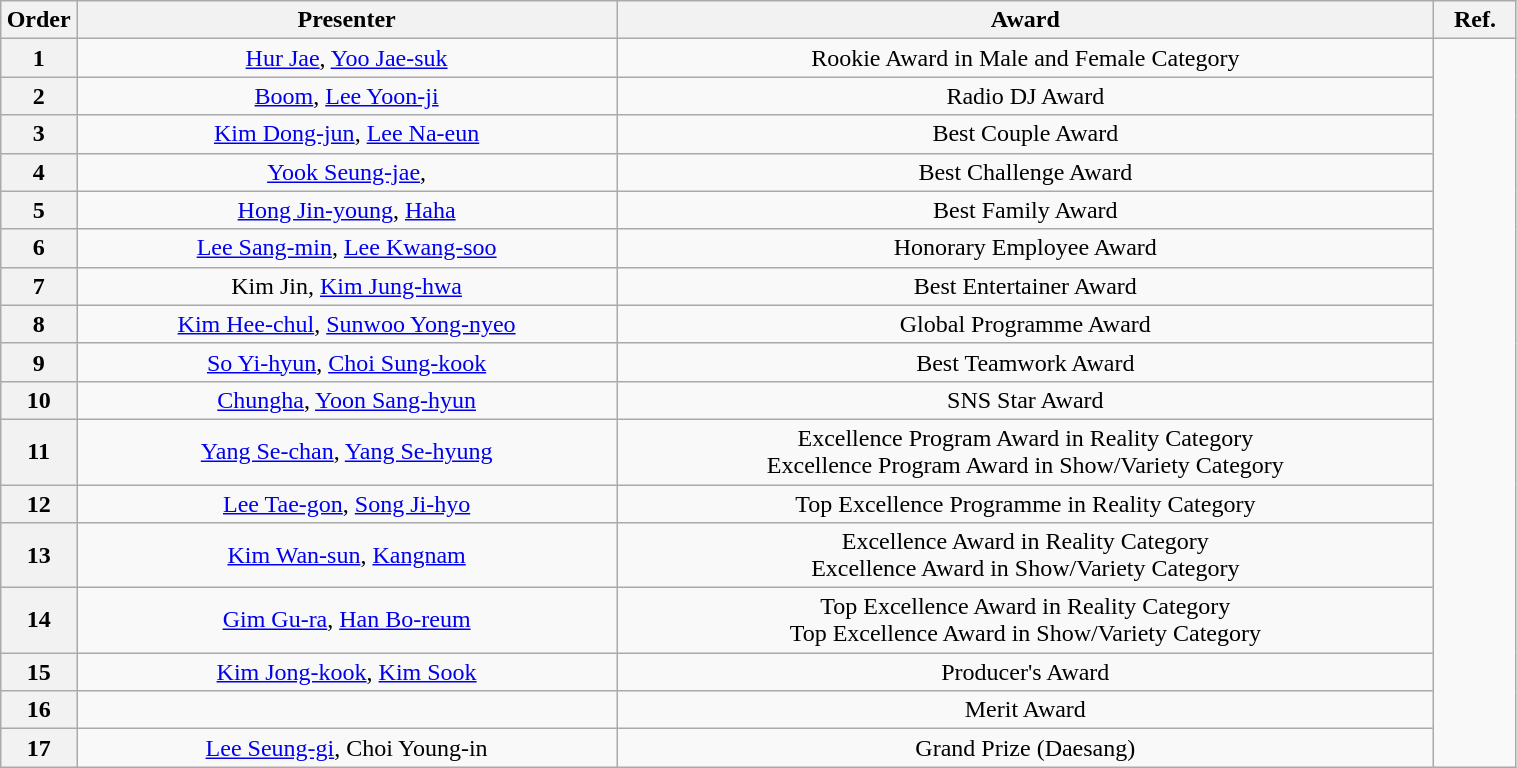<table class="wikitable" style="text-align:center; width:80%;">
<tr>
<th width="5%">Order</th>
<th>Presenter</th>
<th>Award</th>
<th>Ref.</th>
</tr>
<tr>
<th>1</th>
<td><a href='#'>Hur Jae</a>, <a href='#'>Yoo Jae-suk</a></td>
<td>Rookie Award in Male and Female Category</td>
<td rowspan=17></td>
</tr>
<tr>
<th>2</th>
<td><a href='#'>Boom</a>, <a href='#'>Lee Yoon-ji</a></td>
<td>Radio DJ Award</td>
</tr>
<tr>
<th>3</th>
<td><a href='#'>Kim Dong-jun</a>, <a href='#'>Lee Na-eun</a></td>
<td>Best Couple Award</td>
</tr>
<tr>
<th>4</th>
<td><a href='#'>Yook Seung-jae</a>, </td>
<td>Best Challenge Award</td>
</tr>
<tr>
<th>5</th>
<td><a href='#'>Hong Jin-young</a>, <a href='#'>Haha</a></td>
<td>Best Family Award</td>
</tr>
<tr>
<th>6</th>
<td><a href='#'>Lee Sang-min</a>, <a href='#'>Lee Kwang-soo</a></td>
<td>Honorary Employee Award</td>
</tr>
<tr>
<th>7</th>
<td>Kim Jin, <a href='#'>Kim Jung-hwa</a></td>
<td>Best Entertainer Award</td>
</tr>
<tr>
<th>8</th>
<td><a href='#'>Kim Hee-chul</a>, <a href='#'>Sunwoo Yong-nyeo</a></td>
<td>Global Programme Award</td>
</tr>
<tr>
<th>9</th>
<td><a href='#'>So Yi-hyun</a>, <a href='#'>Choi Sung-kook</a></td>
<td>Best Teamwork Award</td>
</tr>
<tr>
<th>10</th>
<td><a href='#'>Chungha</a>, <a href='#'>Yoon Sang-hyun</a></td>
<td>SNS Star Award</td>
</tr>
<tr>
<th>11</th>
<td><a href='#'>Yang Se-chan</a>, <a href='#'>Yang Se-hyung</a></td>
<td>Excellence Program Award in Reality Category<br>Excellence Program Award in Show/Variety Category</td>
</tr>
<tr>
<th>12</th>
<td><a href='#'>Lee Tae-gon</a>, <a href='#'>Song Ji-hyo</a></td>
<td>Top Excellence Programme in Reality Category</td>
</tr>
<tr>
<th>13</th>
<td><a href='#'>Kim Wan-sun</a>, <a href='#'>Kangnam</a></td>
<td>Excellence Award in Reality Category<br>Excellence Award in Show/Variety Category</td>
</tr>
<tr>
<th>14</th>
<td><a href='#'>Gim Gu-ra</a>, <a href='#'>Han Bo-reum</a></td>
<td>Top Excellence Award in Reality Category<br>Top Excellence Award in Show/Variety Category</td>
</tr>
<tr>
<th>15</th>
<td><a href='#'>Kim Jong-kook</a>, <a href='#'>Kim Sook</a></td>
<td>Producer's Award</td>
</tr>
<tr>
<th>16</th>
<td></td>
<td>Merit Award</td>
</tr>
<tr>
<th>17</th>
<td><a href='#'>Lee Seung-gi</a>, Choi Young-in</td>
<td>Grand Prize (Daesang)</td>
</tr>
</table>
